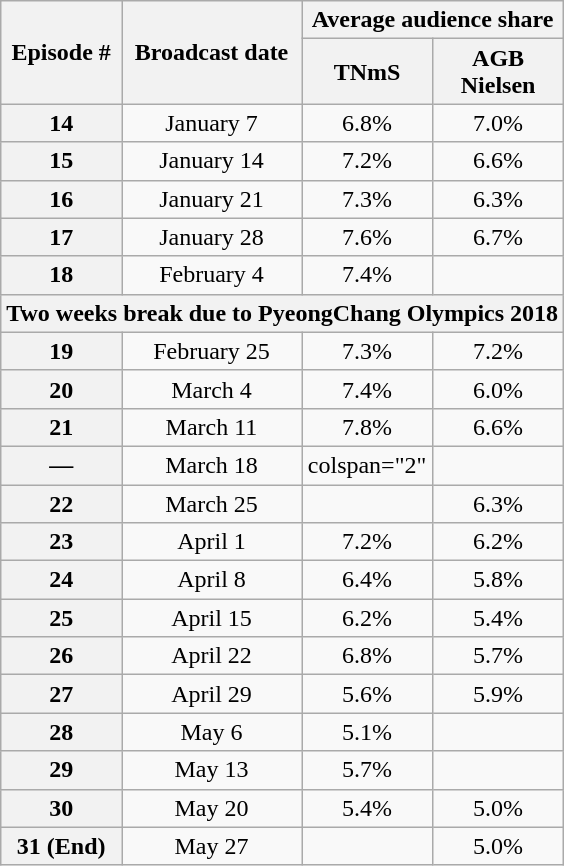<table class="wikitable" style="text-align:center;">
<tr>
<th rowspan="2">Episode #</th>
<th rowspan="2">Broadcast date</th>
<th colspan="2">Average audience share</th>
</tr>
<tr>
<th width=80>TNmS<br></th>
<th width=80>AGB Nielsen<br></th>
</tr>
<tr>
<th>14</th>
<td>January 7</td>
<td>6.8%</td>
<td>7.0%</td>
</tr>
<tr>
<th>15</th>
<td>January 14</td>
<td>7.2%</td>
<td>6.6%</td>
</tr>
<tr>
<th>16</th>
<td>January 21</td>
<td>7.3%</td>
<td>6.3%</td>
</tr>
<tr>
<th>17</th>
<td>January 28</td>
<td>7.6%</td>
<td>6.7%</td>
</tr>
<tr>
<th>18</th>
<td>February 4</td>
<td>7.4%</td>
<td></td>
</tr>
<tr>
<th colspan="4">Two weeks break due to PyeongChang Olympics 2018</th>
</tr>
<tr>
<th>19</th>
<td>February 25</td>
<td>7.3%</td>
<td>7.2%</td>
</tr>
<tr>
<th>20</th>
<td>March 4</td>
<td>7.4%</td>
<td>6.0%</td>
</tr>
<tr>
<th>21</th>
<td>March 11</td>
<td>7.8%</td>
<td>6.6%</td>
</tr>
<tr>
<th>—</th>
<td>March 18</td>
<td>colspan="2" </td>
</tr>
<tr>
<th>22</th>
<td>March 25</td>
<td></td>
<td>6.3%</td>
</tr>
<tr>
<th>23</th>
<td>April 1</td>
<td>7.2%</td>
<td>6.2%</td>
</tr>
<tr>
<th>24</th>
<td>April 8</td>
<td>6.4%</td>
<td>5.8%</td>
</tr>
<tr>
<th>25</th>
<td>April 15</td>
<td>6.2%</td>
<td>5.4%</td>
</tr>
<tr>
<th>26</th>
<td>April 22</td>
<td>6.8%</td>
<td>5.7%</td>
</tr>
<tr>
<th>27</th>
<td>April 29</td>
<td>5.6%</td>
<td>5.9%</td>
</tr>
<tr>
<th>28</th>
<td>May 6</td>
<td>5.1%</td>
<td></td>
</tr>
<tr>
<th>29</th>
<td>May 13</td>
<td>5.7%</td>
<td></td>
</tr>
<tr>
<th>30</th>
<td>May 20</td>
<td>5.4%</td>
<td>5.0%</td>
</tr>
<tr>
<th>31 (End)</th>
<td>May 27</td>
<td></td>
<td>5.0%</td>
</tr>
</table>
